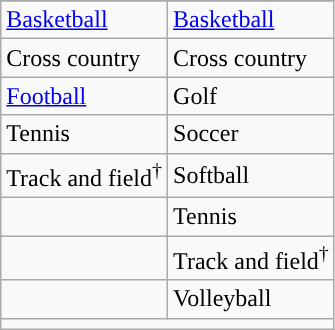<table class="wikitable" style=" ">
<tr>
</tr>
<tr>
<td><a href='#'>Basketball</a></td>
<td><a href='#'>Basketball</a></td>
</tr>
<tr>
<td>Cross country</td>
<td>Cross country</td>
</tr>
<tr>
<td><a href='#'>Football</a></td>
<td>Golf</td>
</tr>
<tr>
<td>Tennis</td>
<td>Soccer</td>
</tr>
<tr>
<td>Track and field<sup>†</sup></td>
<td>Softball</td>
</tr>
<tr>
<td></td>
<td>Tennis</td>
</tr>
<tr>
<td></td>
<td>Track and field<sup>†</sup></td>
</tr>
<tr>
<td></td>
<td>Volleyball</td>
</tr>
<tr>
<td colspan="2"></td>
</tr>
</table>
